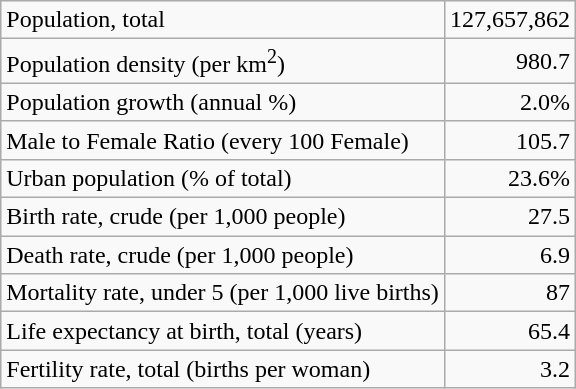<table class="wikitable">
<tr>
<td>Population, total</td>
<td style="text-align: right;">127,657,862</td>
</tr>
<tr>
<td>Population density (per km<sup>2</sup>)</td>
<td style="text-align: right;">980.7</td>
</tr>
<tr>
<td>Population growth (annual %)</td>
<td style="text-align: right;">2.0%</td>
</tr>
<tr>
<td>Male to Female Ratio (every 100 Female)</td>
<td style="text-align: right;">105.7</td>
</tr>
<tr>
<td>Urban population (% of total)</td>
<td style="text-align: right;">23.6%</td>
</tr>
<tr>
<td>Birth rate, crude (per 1,000 people)</td>
<td style="text-align: right;">27.5</td>
</tr>
<tr>
<td>Death rate, crude (per 1,000 people)</td>
<td style="text-align: right;">6.9</td>
</tr>
<tr>
<td>Mortality rate, under 5 (per 1,000 live births)</td>
<td style="text-align: right;">87</td>
</tr>
<tr>
<td>Life expectancy at birth, total (years)</td>
<td style="text-align: right;">65.4</td>
</tr>
<tr>
<td>Fertility rate, total (births per woman)</td>
<td style="text-align: right;">3.2</td>
</tr>
</table>
